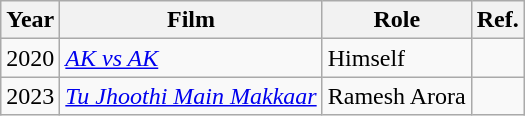<table class="wikitable sortable">
<tr>
<th>Year</th>
<th>Film</th>
<th>Role</th>
<th>Ref.</th>
</tr>
<tr>
<td>2020</td>
<td><em><a href='#'>AK vs AK</a></em></td>
<td>Himself</td>
<td></td>
</tr>
<tr>
<td>2023</td>
<td><em><a href='#'>Tu Jhoothi Main Makkaar</a></em></td>
<td>Ramesh Arora</td>
<td></td>
</tr>
</table>
